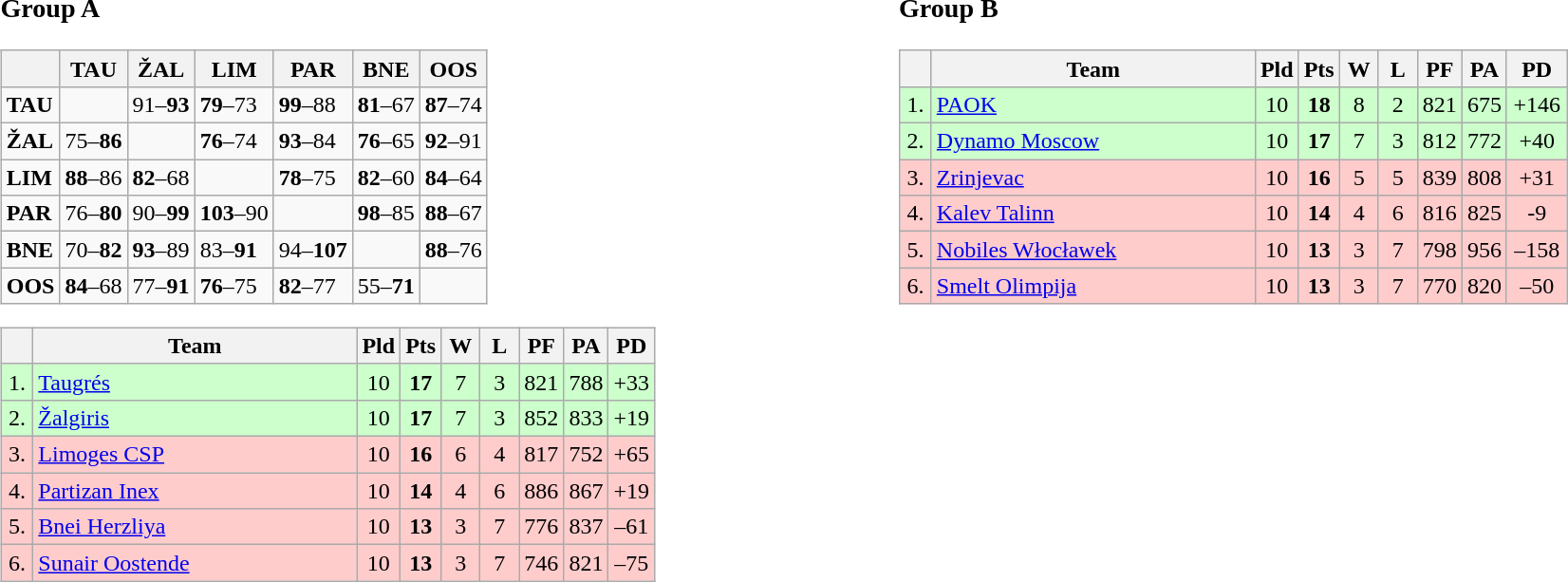<table>
<tr>
<td style="vertical-align:top; width:33%;"><br><h3>Group A</h3><table class="wikitable">
<tr>
<th></th>
<th> TAU</th>
<th> ŽAL</th>
<th> LIM</th>
<th> PAR</th>
<th> BNE</th>
<th> OOS</th>
</tr>
<tr>
<td> <strong>TAU</strong></td>
<td></td>
<td>91–<strong>93</strong></td>
<td><strong>79</strong>–73</td>
<td><strong>99</strong>–88</td>
<td><strong>81</strong>–67</td>
<td><strong>87</strong>–74</td>
</tr>
<tr>
<td> <strong>ŽAL</strong></td>
<td>75–<strong>86</strong></td>
<td></td>
<td><strong>76</strong>–74</td>
<td><strong>93</strong>–84</td>
<td><strong>76</strong>–65</td>
<td><strong>92</strong>–91</td>
</tr>
<tr>
<td> <strong>LIM</strong></td>
<td><strong>88</strong>–86</td>
<td><strong>82</strong>–68</td>
<td></td>
<td><strong>78</strong>–75</td>
<td><strong>82</strong>–60</td>
<td><strong>84</strong>–64</td>
</tr>
<tr>
<td> <strong>PAR</strong></td>
<td>76–<strong>80</strong></td>
<td>90–<strong>99</strong></td>
<td><strong>103</strong>–90</td>
<td></td>
<td><strong>98</strong>–85</td>
<td><strong>88</strong>–67</td>
</tr>
<tr>
<td> <strong>BNE</strong></td>
<td>70–<strong>82</strong></td>
<td><strong>93</strong>–89</td>
<td>83–<strong>91</strong></td>
<td>94–<strong>107</strong></td>
<td></td>
<td><strong>88</strong>–76</td>
</tr>
<tr>
<td> <strong>OOS</strong></td>
<td><strong>84</strong>–68</td>
<td>77–<strong>91</strong></td>
<td><strong>76</strong>–75</td>
<td><strong>82</strong>–77</td>
<td>55–<strong>71</strong></td>
<td></td>
</tr>
</table>
<table class="wikitable" style="text-align:center">
<tr>
<th width=15></th>
<th width=220>Team</th>
<th width=20>Pld</th>
<th width=20>Pts</th>
<th width=20>W</th>
<th width=20>L</th>
<th width=20>PF</th>
<th width=20>PA</th>
<th width=20>PD</th>
</tr>
<tr style="background: #ccffcc;">
<td>1.</td>
<td align=left> <a href='#'>Taugrés</a></td>
<td>10</td>
<td><strong>17</strong></td>
<td>7</td>
<td>3</td>
<td>821</td>
<td>788</td>
<td>+33</td>
</tr>
<tr style="background: #ccffcc;">
<td>2.</td>
<td align=left> <a href='#'>Žalgiris</a></td>
<td>10</td>
<td><strong>17</strong></td>
<td>7</td>
<td>3</td>
<td>852</td>
<td>833</td>
<td>+19</td>
</tr>
<tr style="background: #ffcccc;">
<td>3.</td>
<td align=left> <a href='#'>Limoges CSP</a></td>
<td>10</td>
<td><strong>16</strong></td>
<td>6</td>
<td>4</td>
<td>817</td>
<td>752</td>
<td>+65</td>
</tr>
<tr style="background: #ffcccc;">
<td>4.</td>
<td align=left> <a href='#'>Partizan Inex</a></td>
<td>10</td>
<td><strong>14</strong></td>
<td>4</td>
<td>6</td>
<td>886</td>
<td>867</td>
<td>+19</td>
</tr>
<tr style="background: #ffcccc;">
<td>5.</td>
<td align=left> <a href='#'>Bnei Herzliya</a></td>
<td>10</td>
<td><strong>13</strong></td>
<td>3</td>
<td>7</td>
<td>776</td>
<td>837</td>
<td>–61</td>
</tr>
<tr style="background: #ffcccc;">
<td>6.</td>
<td align=left> <a href='#'>Sunair Oostende</a></td>
<td>10</td>
<td><strong>13</strong></td>
<td>3</td>
<td>7</td>
<td>746</td>
<td>821</td>
<td>–75</td>
</tr>
</table>
</td>
<td style="vertical-align:top; width:33%;"><br><h3>Group B</h3><table class="wikitable" style="text-align:center">
<tr>
<th width=15></th>
<th width=220>Team</th>
<th width=20>Pld</th>
<th width=20>Pts</th>
<th width=20>W</th>
<th width=20>L</th>
<th width=20>PF</th>
<th width=20>PA</th>
<th width=35>PD</th>
</tr>
<tr style="background: #ccffcc;">
<td>1.</td>
<td align=left> <a href='#'>PAOK</a></td>
<td>10</td>
<td><strong>18</strong></td>
<td>8</td>
<td>2</td>
<td>821</td>
<td>675</td>
<td>+146</td>
</tr>
<tr style="background: #ccffcc;">
<td>2.</td>
<td align=left> <a href='#'>Dynamo Moscow</a></td>
<td>10</td>
<td><strong>17</strong></td>
<td>7</td>
<td>3</td>
<td>812</td>
<td>772</td>
<td>+40</td>
</tr>
<tr style="background: #ffcccc;">
<td>3.</td>
<td align=left> <a href='#'>Zrinjevac</a></td>
<td>10</td>
<td><strong>16</strong></td>
<td>5</td>
<td>5</td>
<td>839</td>
<td>808</td>
<td>+31</td>
</tr>
<tr style="background: #ffcccc;">
<td>4.</td>
<td align=left> <a href='#'>Kalev Talinn</a></td>
<td>10</td>
<td><strong>14</strong></td>
<td>4</td>
<td>6</td>
<td>816</td>
<td>825</td>
<td>-9</td>
</tr>
<tr style="background: #ffcccc;">
<td>5.</td>
<td align=left> <a href='#'>Nobiles Włocławek</a></td>
<td>10</td>
<td><strong>13</strong></td>
<td>3</td>
<td>7</td>
<td>798</td>
<td>956</td>
<td>–158</td>
</tr>
<tr style="background: #ffcccc;">
<td>6.</td>
<td align=left> <a href='#'>Smelt Olimpija</a></td>
<td>10</td>
<td><strong>13</strong></td>
<td>3</td>
<td>7</td>
<td>770</td>
<td>820</td>
<td>–50</td>
</tr>
</table>
</td>
</tr>
</table>
